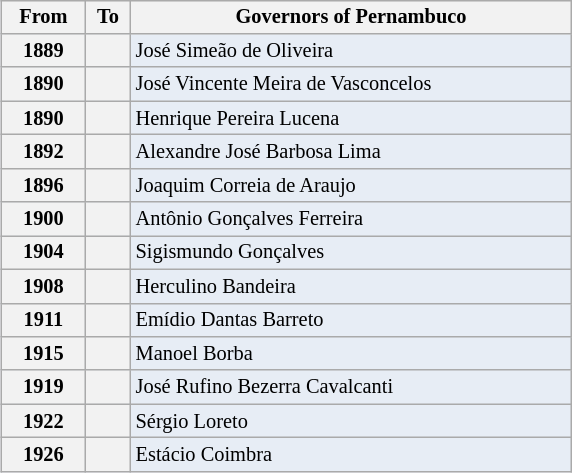<table class="wikitable" style="float:right; margin-left:1em; margin-right:0; font-size:85%; background:#e7edf5; width:28em; max-width:35%;" cellspacing="5">
<tr>
<th>From</th>
<th>To</th>
<th>Governors of Pernambuco</th>
</tr>
<tr>
<th>1889</th>
<th></th>
<td>José Simeão de Oliveira</td>
</tr>
<tr>
<th>1890</th>
<th></th>
<td>José Vincente Meira de Vasconcelos</td>
</tr>
<tr>
<th>1890</th>
<th></th>
<td>Henrique Pereira Lucena</td>
</tr>
<tr>
<th>1892</th>
<th></th>
<td>Alexandre José Barbosa Lima</td>
</tr>
<tr>
<th>1896</th>
<th></th>
<td>Joaquim Correia de Araujo</td>
</tr>
<tr>
<th>1900</th>
<th></th>
<td>Antônio Gonçalves Ferreira</td>
</tr>
<tr>
<th>1904</th>
<th></th>
<td>Sigismundo Gonçalves</td>
</tr>
<tr>
<th>1908</th>
<th></th>
<td>Herculino Bandeira</td>
</tr>
<tr>
<th>1911</th>
<th></th>
<td>Emídio Dantas Barreto</td>
</tr>
<tr>
<th>1915</th>
<th></th>
<td>Manoel Borba</td>
</tr>
<tr>
<th>1919</th>
<th></th>
<td>José Rufino Bezerra Cavalcanti</td>
</tr>
<tr>
<th>1922</th>
<th></th>
<td>Sérgio Loreto</td>
</tr>
<tr>
<th>1926</th>
<th></th>
<td>Estácio Coimbra</td>
</tr>
</table>
